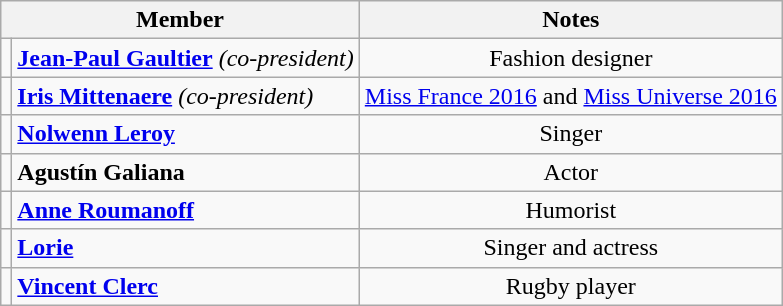<table class="wikitable">
<tr>
<th scope=col colspan="2">Member</th>
<th scope=col>Notes</th>
</tr>
<tr>
<td></td>
<td><strong><a href='#'>Jean-Paul Gaultier</a></strong> <em>(co-president)</em></td>
<td style="text-align:center;">Fashion designer</td>
</tr>
<tr>
<td></td>
<td><strong><a href='#'>Iris Mittenaere</a></strong> <em>(co-president)</em></td>
<td style="text-align:center;"><a href='#'>Miss France 2016</a> and <a href='#'>Miss Universe 2016</a></td>
</tr>
<tr>
<td></td>
<td><strong><a href='#'>Nolwenn Leroy</a></strong></td>
<td style="text-align:center;">Singer</td>
</tr>
<tr>
<td></td>
<td><strong>Agustín Galiana</strong></td>
<td style="text-align:center;">Actor</td>
</tr>
<tr>
<td></td>
<td><strong><a href='#'>Anne Roumanoff</a></strong></td>
<td style="text-align:center;">Humorist</td>
</tr>
<tr>
<td></td>
<td><strong><a href='#'>Lorie</a></strong></td>
<td style="text-align:center;">Singer and actress</td>
</tr>
<tr>
<td></td>
<td><strong> <a href='#'>Vincent Clerc</a></strong></td>
<td style="text-align:center;">Rugby player</td>
</tr>
</table>
